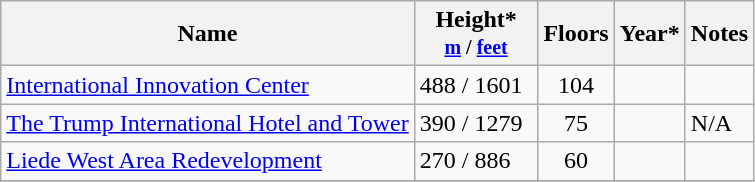<table class="wikitable sortable">
<tr>
<th>Name</th>
<th width="75px">Height*<br><small><a href='#'>m</a> / <a href='#'>feet</a></small></th>
<th>Floors</th>
<th>Year*</th>
<th class="unsortable">Notes</th>
</tr>
<tr>
<td><a href='#'>International Innovation Center</a></td>
<td>488 / 1601</td>
<td align="center">104</td>
<td></td>
<td></td>
</tr>
<tr>
<td><a href='#'>The Trump International Hotel and Tower</a></td>
<td>390 / 1279</td>
<td align="center">75</td>
<td></td>
<td>N/A</td>
</tr>
<tr>
<td><a href='#'>Liede West Area Redevelopment</a></td>
<td>270 / 886</td>
<td align="center">60</td>
<td></td>
<td></td>
</tr>
<tr>
</tr>
</table>
